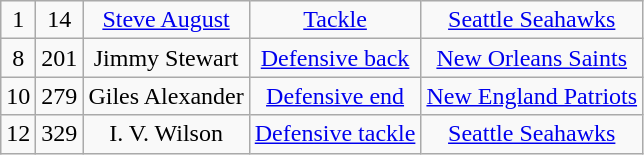<table class="wikitable" style="text-align:center">
<tr>
<td>1</td>
<td>14</td>
<td><a href='#'>Steve August</a></td>
<td><a href='#'>Tackle</a></td>
<td><a href='#'>Seattle Seahawks</a></td>
</tr>
<tr>
<td>8</td>
<td>201</td>
<td>Jimmy Stewart</td>
<td><a href='#'>Defensive back</a></td>
<td><a href='#'>New Orleans Saints</a></td>
</tr>
<tr>
<td>10</td>
<td>279</td>
<td>Giles Alexander</td>
<td><a href='#'>Defensive end</a></td>
<td><a href='#'>New England Patriots</a></td>
</tr>
<tr>
<td>12</td>
<td>329</td>
<td>I. V. Wilson</td>
<td><a href='#'>Defensive tackle</a></td>
<td><a href='#'>Seattle Seahawks</a></td>
</tr>
</table>
